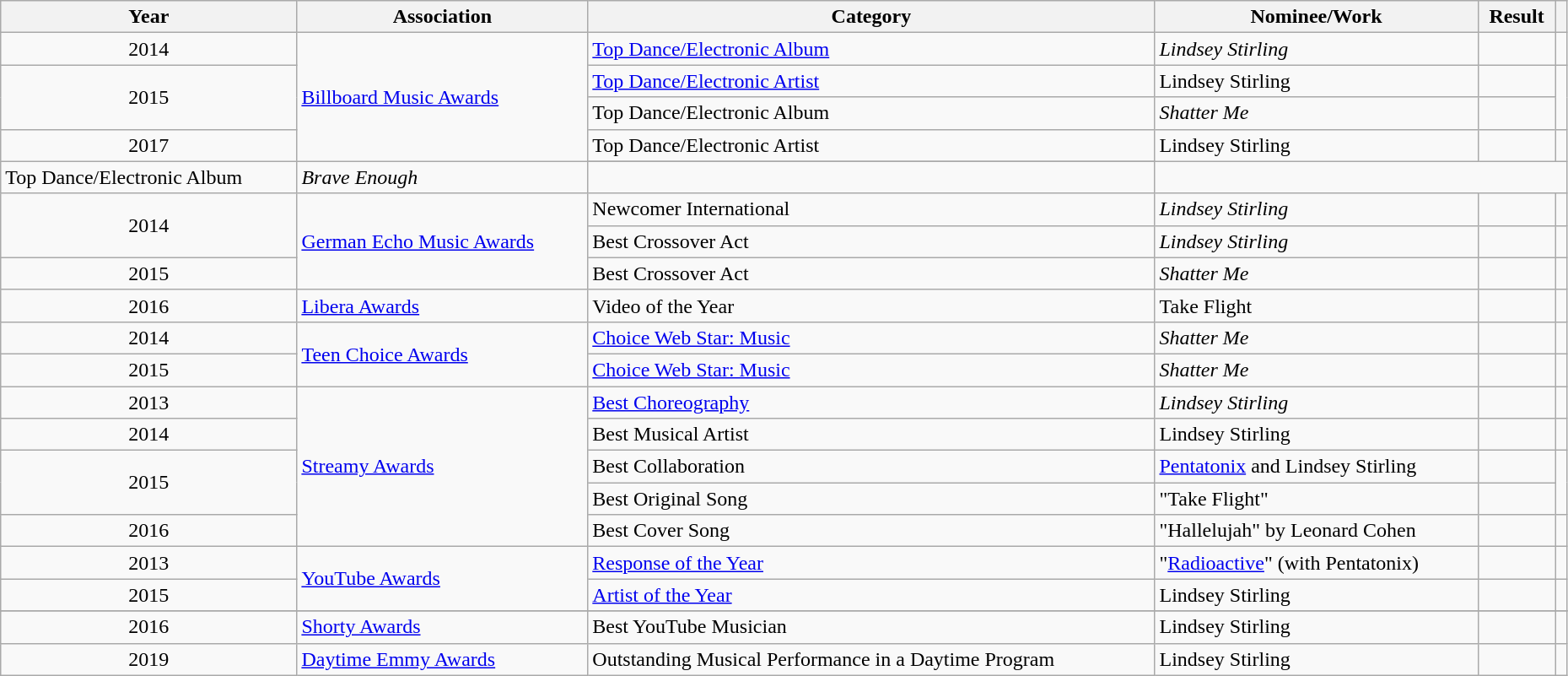<table class="wikitable" style="width:98%">
<tr>
<th>Year</th>
<th>Association</th>
<th>Category</th>
<th>Nominee/Work</th>
<th>Result</th>
<th></th>
</tr>
<tr>
<td style="text-align:center;">2014</td>
<td rowspan="5"><a href='#'>Billboard Music Awards</a></td>
<td><a href='#'>Top Dance/Electronic Album</a></td>
<td><em>Lindsey Stirling</em></td>
<td></td>
<td style="text-align:center;"></td>
</tr>
<tr>
<td rowspan="2" style="text-align:center;">2015</td>
<td><a href='#'>Top Dance/Electronic Artist</a></td>
<td>Lindsey Stirling</td>
<td></td>
<td rowspan="2" style="text-align:center;"></td>
</tr>
<tr>
<td>Top Dance/Electronic Album</td>
<td><em>Shatter Me</em></td>
<td></td>
</tr>
<tr>
<td rowspan="2" style="text-align:center;">2017</td>
<td>Top Dance/Electronic Artist</td>
<td>Lindsey Stirling</td>
<td></td>
<td rowspan="2" style="text-align:center;"></td>
</tr>
<tr>
</tr>
<tr>
<td>Top Dance/Electronic Album</td>
<td><em>Brave Enough</em></td>
<td></td>
</tr>
<tr>
<td rowspan="2" style="text-align:center;">2014</td>
<td rowspan="3"><a href='#'>German Echo Music Awards</a></td>
<td>Newcomer International</td>
<td><em>Lindsey Stirling</em></td>
<td></td>
<td style="text-align:center;"></td>
</tr>
<tr>
<td>Best Crossover Act</td>
<td><em>Lindsey Stirling</em></td>
<td></td>
<td style="text-align:center;"></td>
</tr>
<tr>
<td style="text-align:center;">2015</td>
<td>Best Crossover Act</td>
<td><em>Shatter Me</em></td>
<td></td>
<td style="text-align:center;"></td>
</tr>
<tr>
<td style="text-align:center;">2016</td>
<td><a href='#'>Libera Awards</a></td>
<td>Video of the Year</td>
<td>Take Flight</td>
<td></td>
<td style="text-align:center;"></td>
</tr>
<tr>
<td style="text-align:center;">2014</td>
<td rowspan="2"><a href='#'>Teen Choice Awards</a></td>
<td><a href='#'>Choice Web Star: Music</a></td>
<td><em>Shatter Me</em></td>
<td></td>
<td style="text-align:center;"></td>
</tr>
<tr>
<td style="text-align:center;">2015</td>
<td><a href='#'>Choice Web Star: Music</a></td>
<td><em>Shatter Me</em></td>
<td></td>
<td style="text-align:center;"></td>
</tr>
<tr>
<td style="text-align:center;">2013</td>
<td rowspan="5"><a href='#'>Streamy Awards</a></td>
<td><a href='#'>Best Choreography</a></td>
<td><em>Lindsey Stirling</em></td>
<td></td>
<td style="text-align:center;"></td>
</tr>
<tr>
<td style="text-align:center;">2014</td>
<td>Best Musical Artist</td>
<td>Lindsey Stirling</td>
<td></td>
<td style="text-align:center;"></td>
</tr>
<tr>
<td rowspan="2" style="text-align:center;">2015</td>
<td>Best Collaboration</td>
<td><a href='#'>Pentatonix</a> and Lindsey Stirling</td>
<td></td>
<td rowspan="2" style="text-align:center;"></td>
</tr>
<tr>
<td>Best Original Song</td>
<td>"Take Flight"</td>
<td></td>
</tr>
<tr>
<td style="text-align:center;">2016</td>
<td>Best Cover Song</td>
<td>"Hallelujah" by Leonard Cohen</td>
<td></td>
<td style="text-align:center;"></td>
</tr>
<tr>
<td style="text-align:center;">2013</td>
<td rowspan="2"><a href='#'>YouTube Awards</a></td>
<td><a href='#'>Response of the Year</a></td>
<td>"<a href='#'>Radioactive</a>" (with Pentatonix)</td>
<td></td>
<td style="text-align:center;"></td>
</tr>
<tr>
<td style="text-align:center;">2015</td>
<td><a href='#'>Artist of the Year</a></td>
<td>Lindsey Stirling</td>
<td></td>
<td style="text-align:center;"></td>
</tr>
<tr>
</tr>
<tr>
<td style="text-align:center;">2016</td>
<td><a href='#'>Shorty Awards</a></td>
<td>Best YouTube Musician</td>
<td>Lindsey Stirling</td>
<td></td>
<td style="text-align:center;"></td>
</tr>
<tr>
<td style="text-align:center;">2019</td>
<td><a href='#'>Daytime Emmy Awards</a></td>
<td>Outstanding Musical Performance in a Daytime Program</td>
<td>Lindsey Stirling</td>
<td></td>
<td style="text-align:center;"></td>
</tr>
</table>
